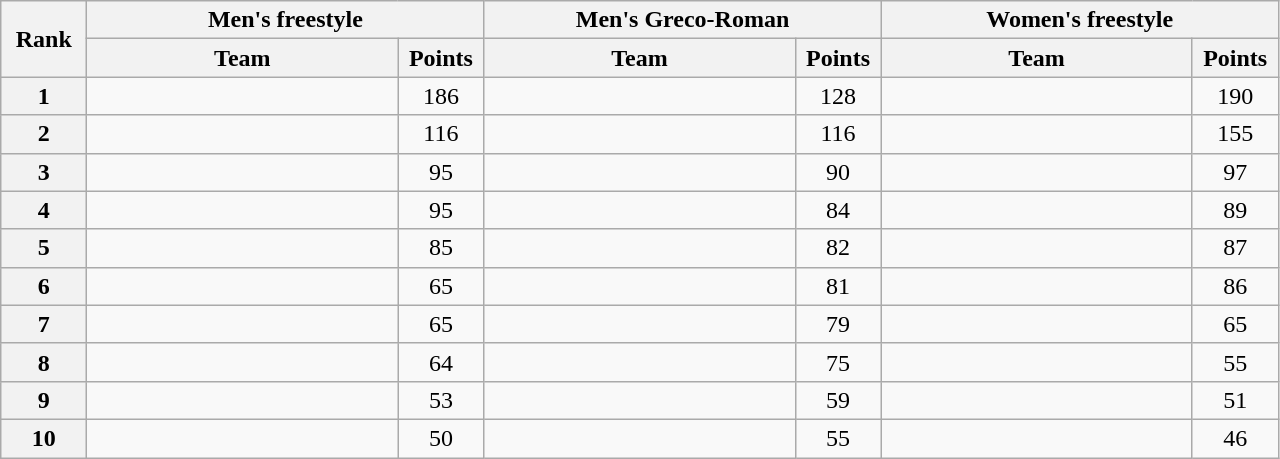<table class="wikitable" style="text-align:center;">
<tr>
<th width=50 rowspan=2>Rank</th>
<th colspan=2>Men's freestyle</th>
<th colspan=2>Men's Greco-Roman</th>
<th colspan=2>Women's freestyle</th>
</tr>
<tr>
<th width=200>Team</th>
<th width=50>Points</th>
<th width=200>Team</th>
<th width=50>Points</th>
<th width=200>Team</th>
<th width=50>Points</th>
</tr>
<tr>
<th>1</th>
<td align=left></td>
<td>186</td>
<td align=left></td>
<td>128</td>
<td align=left></td>
<td>190</td>
</tr>
<tr>
<th>2</th>
<td align=left></td>
<td>116</td>
<td align=left></td>
<td>116</td>
<td align=left></td>
<td>155</td>
</tr>
<tr>
<th>3</th>
<td align=left></td>
<td>95</td>
<td align=left></td>
<td>90</td>
<td align=left></td>
<td>97</td>
</tr>
<tr>
<th>4</th>
<td align=left></td>
<td>95</td>
<td align=left></td>
<td>84</td>
<td align=left></td>
<td>89</td>
</tr>
<tr>
<th>5</th>
<td align=left></td>
<td>85</td>
<td align=left></td>
<td>82</td>
<td align=left></td>
<td>87</td>
</tr>
<tr>
<th>6</th>
<td align=left></td>
<td>65</td>
<td align=left></td>
<td>81</td>
<td align=left></td>
<td>86</td>
</tr>
<tr>
<th>7</th>
<td align=left></td>
<td>65</td>
<td align=left></td>
<td>79</td>
<td align=left></td>
<td>65</td>
</tr>
<tr>
<th>8</th>
<td align=left></td>
<td>64</td>
<td align=left></td>
<td>75</td>
<td align=left></td>
<td>55</td>
</tr>
<tr>
<th>9</th>
<td align=left></td>
<td>53</td>
<td align=left></td>
<td>59</td>
<td align=left></td>
<td>51</td>
</tr>
<tr>
<th>10</th>
<td align=left></td>
<td>50</td>
<td align=left></td>
<td>55</td>
<td align=left></td>
<td>46</td>
</tr>
</table>
